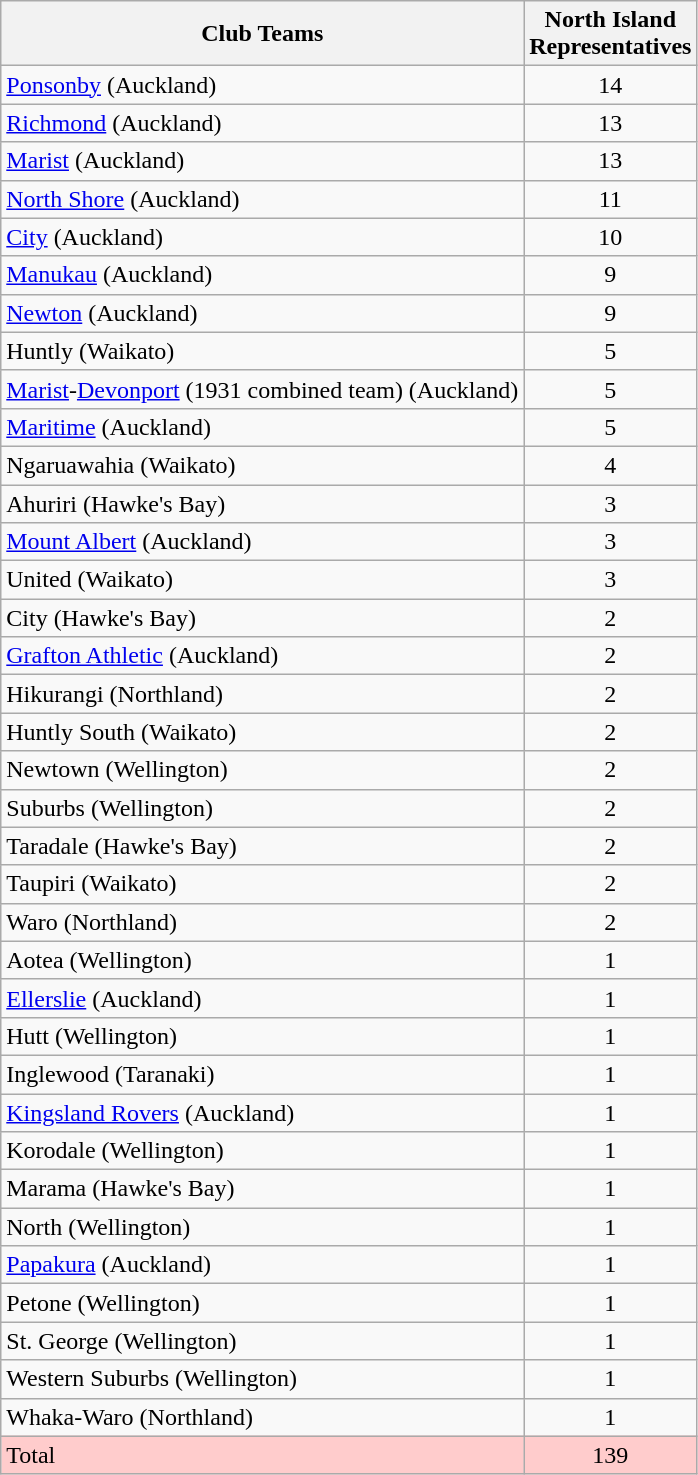<table class="wikitable" style="text-align:center;">
<tr>
<th Teams=200 abbr="Club Teams">Club Teams</th>
<th width=15 abbr="Players">North Island Representatives</th>
</tr>
<tr>
<td style="text-align:left;"><a href='#'>Ponsonby</a> (Auckland)</td>
<td>14</td>
</tr>
<tr>
<td style="text-align:left;"><a href='#'>Richmond</a> (Auckland)</td>
<td>13</td>
</tr>
<tr>
<td style="text-align:left;"><a href='#'>Marist</a> (Auckland)</td>
<td>13</td>
</tr>
<tr>
<td style="text-align:left;"><a href='#'>North Shore</a> (Auckland)</td>
<td>11</td>
</tr>
<tr>
<td style="text-align:left;"><a href='#'>City</a> (Auckland)</td>
<td>10</td>
</tr>
<tr>
<td style="text-align:left;"><a href='#'>Manukau</a> (Auckland)</td>
<td>9</td>
</tr>
<tr>
<td style="text-align:left;"><a href='#'>Newton</a> (Auckland)</td>
<td>9</td>
</tr>
<tr>
<td style="text-align:left;">Huntly (Waikato)</td>
<td>5</td>
</tr>
<tr>
<td style="text-align:left;"><a href='#'>Marist</a>-<a href='#'>Devonport</a> (1931 combined team) (Auckland)</td>
<td>5</td>
</tr>
<tr>
<td style="text-align:left;"><a href='#'>Maritime</a> (Auckland)</td>
<td>5</td>
</tr>
<tr>
<td style="text-align:left;">Ngaruawahia (Waikato)</td>
<td>4</td>
</tr>
<tr>
<td style="text-align:left;">Ahuriri (Hawke's Bay)</td>
<td>3</td>
</tr>
<tr>
<td style="text-align:left;"><a href='#'>Mount Albert</a> (Auckland)</td>
<td>3</td>
</tr>
<tr>
<td style="text-align:left;">United (Waikato)</td>
<td>3</td>
</tr>
<tr>
<td style="text-align:left;">City (Hawke's Bay)</td>
<td>2</td>
</tr>
<tr>
<td style="text-align:left;"><a href='#'>Grafton Athletic</a> (Auckland)</td>
<td>2</td>
</tr>
<tr>
<td style="text-align:left;">Hikurangi (Northland)</td>
<td>2</td>
</tr>
<tr>
<td style="text-align:left;">Huntly South (Waikato)</td>
<td>2</td>
</tr>
<tr>
<td style="text-align:left;">Newtown (Wellington)</td>
<td>2</td>
</tr>
<tr>
<td style="text-align:left;">Suburbs (Wellington)</td>
<td>2</td>
</tr>
<tr>
<td style="text-align:left;">Taradale (Hawke's Bay)</td>
<td>2</td>
</tr>
<tr>
<td style="text-align:left;">Taupiri (Waikato)</td>
<td>2</td>
</tr>
<tr>
<td style="text-align:left;">Waro (Northland)</td>
<td>2</td>
</tr>
<tr>
<td style="text-align:left;">Aotea (Wellington)</td>
<td>1</td>
</tr>
<tr>
<td style="text-align:left;"><a href='#'>Ellerslie</a> (Auckland)</td>
<td>1</td>
</tr>
<tr>
<td style="text-align:left;">Hutt (Wellington)</td>
<td>1</td>
</tr>
<tr>
<td style="text-align:left;">Inglewood (Taranaki)</td>
<td>1</td>
</tr>
<tr>
<td style="text-align:left;"><a href='#'>Kingsland Rovers</a> (Auckland)</td>
<td>1</td>
</tr>
<tr>
<td style="text-align:left;">Korodale (Wellington)</td>
<td>1</td>
</tr>
<tr>
<td style="text-align:left;">Marama (Hawke's Bay)</td>
<td>1</td>
</tr>
<tr>
<td style="text-align:left;">North (Wellington)</td>
<td>1</td>
</tr>
<tr>
<td style="text-align:left;"><a href='#'>Papakura</a> (Auckland)</td>
<td>1</td>
</tr>
<tr>
<td style="text-align:left;">Petone (Wellington)</td>
<td>1</td>
</tr>
<tr>
<td style="text-align:left;">St. George (Wellington)</td>
<td>1</td>
</tr>
<tr>
<td style="text-align:left;">Western Suburbs (Wellington)</td>
<td>1</td>
</tr>
<tr>
<td style="text-align:left;">Whaka-Waro (Northland)</td>
<td>1</td>
</tr>
<tr style="background: #FFCCCC;">
<td style="text-align:left;">Total</td>
<td>139</td>
</tr>
</table>
